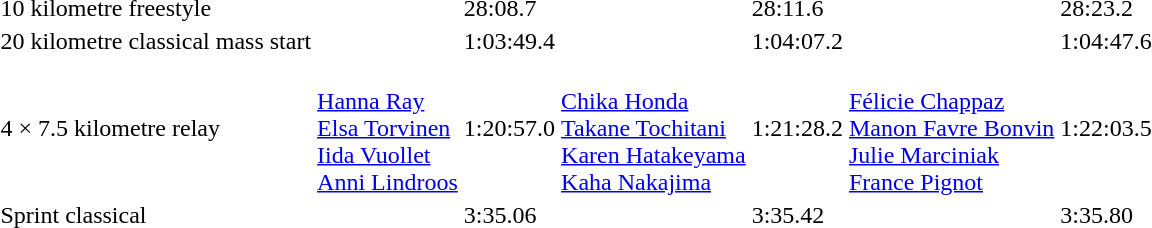<table>
<tr>
<td>10 kilometre freestyle<br></td>
<td></td>
<td>28:08.7</td>
<td></td>
<td>28:11.6</td>
<td></td>
<td>28:23.2</td>
</tr>
<tr>
<td>20 kilometre classical mass start<br></td>
<td></td>
<td>1:03:49.4</td>
<td></td>
<td>1:04:07.2</td>
<td></td>
<td>1:04:47.6</td>
</tr>
<tr>
<td>4 × 7.5 kilometre relay<br></td>
<td><br><a href='#'>Hanna Ray</a><br><a href='#'>Elsa Torvinen</a><br><a href='#'>Iida Vuollet</a><br><a href='#'>Anni Lindroos</a></td>
<td>1:20:57.0</td>
<td><br><a href='#'>Chika Honda</a><br><a href='#'>Takane Tochitani</a><br><a href='#'>Karen Hatakeyama</a><br><a href='#'>Kaha Nakajima</a></td>
<td>1:21:28.2</td>
<td><br><a href='#'>Félicie Chappaz</a><br><a href='#'>Manon Favre Bonvin</a><br><a href='#'>Julie Marciniak</a><br><a href='#'>France Pignot</a></td>
<td>1:22:03.5</td>
</tr>
<tr>
<td>Sprint classical<br></td>
<td></td>
<td>3:35.06</td>
<td></td>
<td>3:35.42</td>
<td></td>
<td>3:35.80</td>
</tr>
</table>
